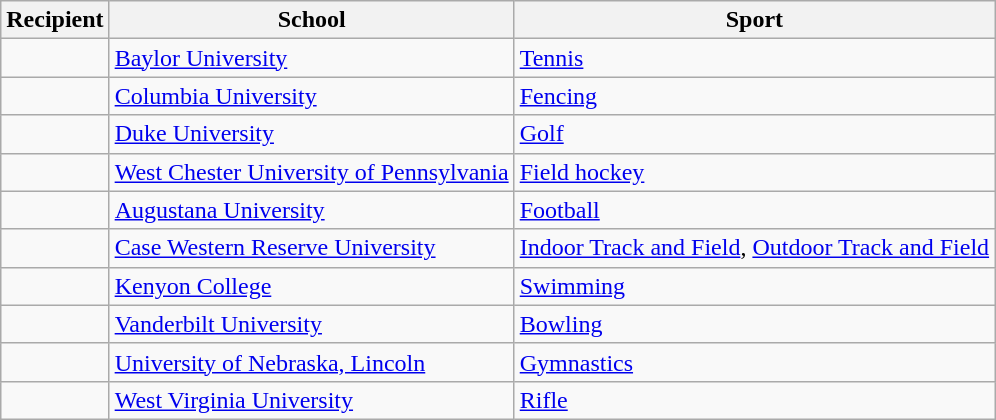<table class="wikitable sortable">
<tr>
<th>Recipient</th>
<th>School</th>
<th>Sport</th>
</tr>
<tr>
<td></td>
<td><a href='#'>Baylor University</a></td>
<td><a href='#'>Tennis</a></td>
</tr>
<tr>
<td></td>
<td><a href='#'>Columbia University</a></td>
<td><a href='#'>Fencing</a></td>
</tr>
<tr>
<td></td>
<td><a href='#'>Duke University</a></td>
<td><a href='#'>Golf</a></td>
</tr>
<tr>
<td></td>
<td><a href='#'>West Chester University of Pennsylvania</a></td>
<td><a href='#'>Field hockey</a></td>
</tr>
<tr>
<td></td>
<td><a href='#'>Augustana University</a></td>
<td><a href='#'>Football</a></td>
</tr>
<tr>
<td></td>
<td><a href='#'>Case Western Reserve University</a></td>
<td><a href='#'>Indoor Track and Field</a>, <a href='#'>Outdoor Track and Field</a></td>
</tr>
<tr>
<td></td>
<td><a href='#'>Kenyon College</a></td>
<td><a href='#'>Swimming</a></td>
</tr>
<tr>
<td></td>
<td><a href='#'>Vanderbilt University</a></td>
<td><a href='#'>Bowling</a></td>
</tr>
<tr>
<td></td>
<td><a href='#'>University of Nebraska, Lincoln</a></td>
<td><a href='#'>Gymnastics</a></td>
</tr>
<tr>
<td></td>
<td><a href='#'>West Virginia University</a></td>
<td><a href='#'>Rifle</a></td>
</tr>
</table>
